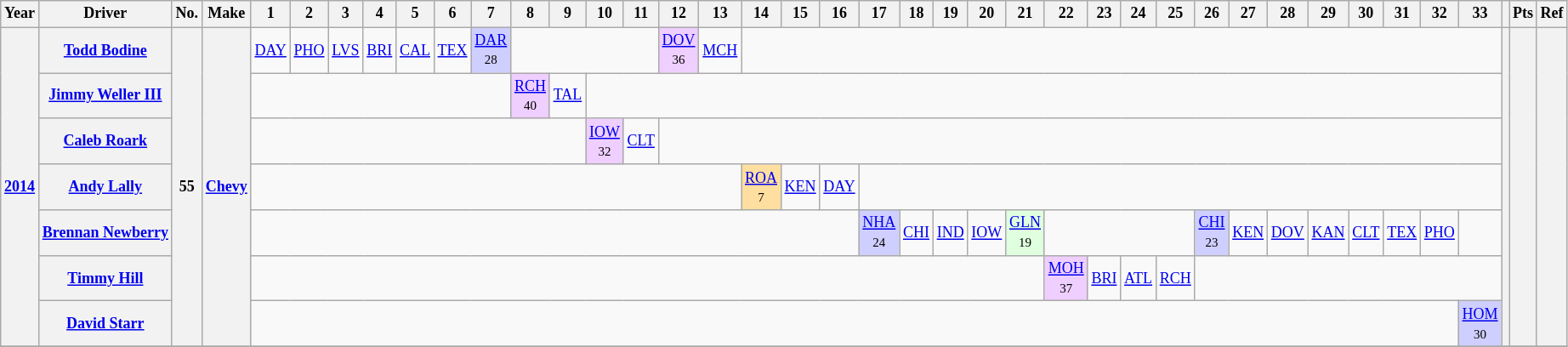<table class="wikitable" style="text-align:center; font-size:75%">
<tr>
<th>Year</th>
<th>Driver</th>
<th>No.</th>
<th>Make</th>
<th>1</th>
<th>2</th>
<th>3</th>
<th>4</th>
<th>5</th>
<th>6</th>
<th>7</th>
<th>8</th>
<th>9</th>
<th>10</th>
<th>11</th>
<th>12</th>
<th>13</th>
<th>14</th>
<th>15</th>
<th>16</th>
<th>17</th>
<th>18</th>
<th>19</th>
<th>20</th>
<th>21</th>
<th>22</th>
<th>23</th>
<th>24</th>
<th>25</th>
<th>26</th>
<th>27</th>
<th>28</th>
<th>29</th>
<th>30</th>
<th>31</th>
<th>32</th>
<th>33</th>
<th></th>
<th>Pts</th>
<th>Ref</th>
</tr>
<tr>
<th rowspan=7><a href='#'>2014</a></th>
<th><a href='#'>Todd Bodine</a></th>
<th rowspan=7>55</th>
<th rowspan=7><a href='#'>Chevy</a></th>
<td><a href='#'>DAY</a></td>
<td><a href='#'>PHO</a></td>
<td><a href='#'>LVS</a></td>
<td><a href='#'>BRI</a></td>
<td><a href='#'>CAL</a></td>
<td><a href='#'>TEX</a></td>
<td style="background:#CFCFFF;"><a href='#'>DAR</a><br><small>28</small></td>
<td colspan=4></td>
<td style="background:#EFCFFF;"><a href='#'>DOV</a><br><small>36</small></td>
<td><a href='#'>MCH</a></td>
<td colspan=20></td>
<th rowspan=7></th>
<th rowspan=7></th>
<th rowspan=7></th>
</tr>
<tr>
<th><a href='#'>Jimmy Weller III</a></th>
<td colspan=7></td>
<td style="background:#EFCFFF;"><a href='#'>RCH</a><br><small>40</small></td>
<td><a href='#'>TAL</a></td>
<td colspan=24></td>
</tr>
<tr>
<th><a href='#'>Caleb Roark</a></th>
<td colspan=9></td>
<td style="background:#EFCFFF;"><a href='#'>IOW</a><br><small>32</small></td>
<td><a href='#'>CLT</a></td>
<td colspan=22></td>
</tr>
<tr>
<th><a href='#'>Andy Lally</a></th>
<td colspan=13></td>
<td style="background:#FFDF9F;"><a href='#'>ROA</a><br><small>7</small></td>
<td><a href='#'>KEN</a></td>
<td><a href='#'>DAY</a></td>
<td colspan=17></td>
</tr>
<tr>
<th><a href='#'>Brennan Newberry</a></th>
<td colspan=16></td>
<td style="background:#CFCFFF;"><a href='#'>NHA</a><br><small>24</small></td>
<td><a href='#'>CHI</a></td>
<td><a href='#'>IND</a></td>
<td><a href='#'>IOW</a></td>
<td style="background:#DFFFDF;"><a href='#'>GLN</a><br><small>19</small></td>
<td colspan=4></td>
<td style="background:#CFCFFF;"><a href='#'>CHI</a><br><small>23</small></td>
<td><a href='#'>KEN</a></td>
<td><a href='#'>DOV</a></td>
<td><a href='#'>KAN</a></td>
<td><a href='#'>CLT</a></td>
<td><a href='#'>TEX</a></td>
<td><a href='#'>PHO</a></td>
<td></td>
</tr>
<tr>
<th><a href='#'>Timmy Hill</a></th>
<td colspan=21></td>
<td style="background:#EFCFFF;"><a href='#'>MOH</a><br><small>37</small></td>
<td><a href='#'>BRI</a></td>
<td><a href='#'>ATL</a></td>
<td><a href='#'>RCH</a></td>
<td colspan=8></td>
</tr>
<tr>
<th><a href='#'>David Starr</a></th>
<td colspan=32></td>
<td style="background:#CFCFFF;"><a href='#'>HOM</a><br><small>30</small></td>
</tr>
<tr>
</tr>
</table>
